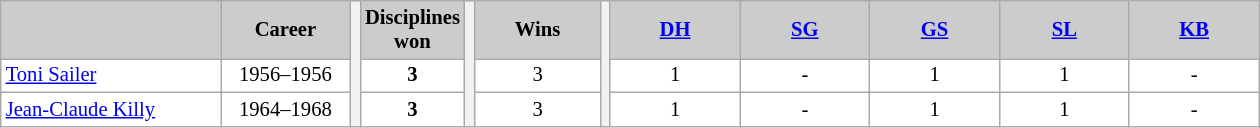<table class="wikitable plainrowheaders" style="background:#fff; font-size:86%; line-height:16px; border:grey solid 1px; border-collapse:collapse">
<tr style="background:#ccc; text-align:center;">
<th style="background-color: #ccc;" width="140"></th>
<th style="background-color: #ccc;" width="80">Career</th>
<th rowspan=6></th>
<th style="background-color: #ccc;" width="40">Disciplines won</th>
<th rowspan=6></th>
<th style="background:#ccc; width:10%">Wins</th>
<th rowspan=6></th>
<th style="background-color: #ccc;" width="80"><a href='#'>DH</a></th>
<th style="background-color: #ccc;" width="80"><a href='#'>SG</a></th>
<th style="background-color: #ccc;" width="80"><a href='#'>GS</a></th>
<th style="background-color: #ccc;" width="80"><a href='#'>SL</a></th>
<th style="background-color: #ccc;" width="80"><a href='#'>KB</a></th>
</tr>
<tr align=center>
<td align=left> <a href='#'>Toni Sailer</a></td>
<td>1956–1956</td>
<td><strong>3</strong></td>
<td>3</td>
<td>1</td>
<td>-</td>
<td>1</td>
<td>1</td>
<td>-</td>
</tr>
<tr align=center>
<td align=left> <a href='#'>Jean-Claude Killy</a></td>
<td>1964–1968</td>
<td><strong>3</strong></td>
<td>3</td>
<td>1</td>
<td>-</td>
<td>1</td>
<td>1</td>
<td>-</td>
</tr>
</table>
